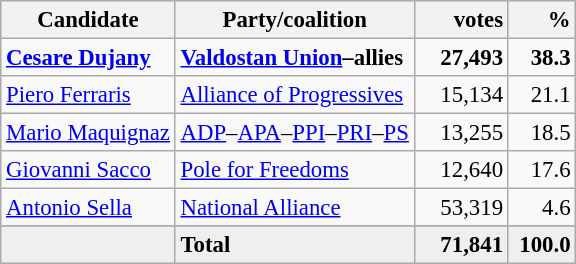<table class="wikitable" style="font-size:95%">
<tr bgcolor="EFEFEF">
<th>Candidate</th>
<th>Party/coalition</th>
<th>      votes</th>
<th>      %</th>
</tr>
<tr>
<td><strong><a href='#'>Cesare Dujany</a></strong></td>
<td><strong><a href='#'>Valdostan Union</a>–allies</strong></td>
<td align=right><strong>27,493</strong></td>
<td align=right><strong>38.3</strong></td>
</tr>
<tr>
<td><a href='#'>Piero Ferraris</a></td>
<td><a href='#'>Alliance of Progressives</a></td>
<td align=right>15,134</td>
<td align=right>21.1</td>
</tr>
<tr>
<td><a href='#'>Mario Maquignaz</a></td>
<td><a href='#'>ADP</a>–<a href='#'>APA</a>–<a href='#'>PPI</a>–<a href='#'>PRI</a>–<a href='#'>PS</a></td>
<td align=right>13,255</td>
<td align=right>18.5</td>
</tr>
<tr>
<td><a href='#'>Giovanni Sacco</a></td>
<td><a href='#'>Pole for Freedoms</a></td>
<td align=right>12,640</td>
<td align=right>17.6</td>
</tr>
<tr>
<td><a href='#'>Antonio Sella</a></td>
<td><a href='#'>National Alliance</a></td>
<td align=right>53,319</td>
<td align=right>4.6</td>
</tr>
<tr>
</tr>
<tr bgcolor="EFEFEF">
<td></td>
<td><strong>Total</strong></td>
<td align=right><strong>71,841</strong></td>
<td align=right><strong>100.0</strong></td>
</tr>
</table>
